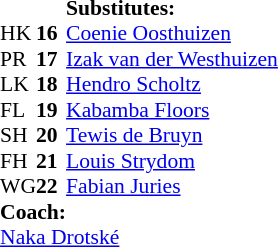<table cellspacing="0" cellpadding="0" style="font-size:90%; margin:auto;">
<tr>
<th width="20"></th>
<th width="20"></th>
<td colspan=3><strong>Substitutes:</strong></td>
</tr>
<tr>
<td>HK</td>
<td><strong>16</strong></td>
<td><a href='#'>Coenie Oosthuizen</a></td>
<td></td>
<td></td>
</tr>
<tr>
<td>PR</td>
<td><strong>17</strong></td>
<td><a href='#'>Izak van der Westhuizen</a></td>
</tr>
<tr>
<td>LK</td>
<td><strong>18</strong></td>
<td><a href='#'>Hendro Scholtz</a></td>
<td></td>
<td></td>
</tr>
<tr>
<td>FL</td>
<td><strong>19</strong></td>
<td><a href='#'>Kabamba Floors</a></td>
<td></td>
<td></td>
<td></td>
<td></td>
</tr>
<tr>
<td>SH</td>
<td><strong>20</strong></td>
<td><a href='#'>Tewis de Bruyn</a></td>
<td></td>
<td></td>
</tr>
<tr>
<td>FH</td>
<td><strong>21</strong></td>
<td><a href='#'>Louis Strydom</a></td>
</tr>
<tr>
<td>WG</td>
<td><strong>22</strong></td>
<td><a href='#'>Fabian Juries</a></td>
<td></td>
<td></td>
</tr>
<tr>
<td colspan="3"><strong>Coach:</strong></td>
</tr>
<tr>
<td colspan="4"> <a href='#'>Naka Drotské</a></td>
</tr>
</table>
